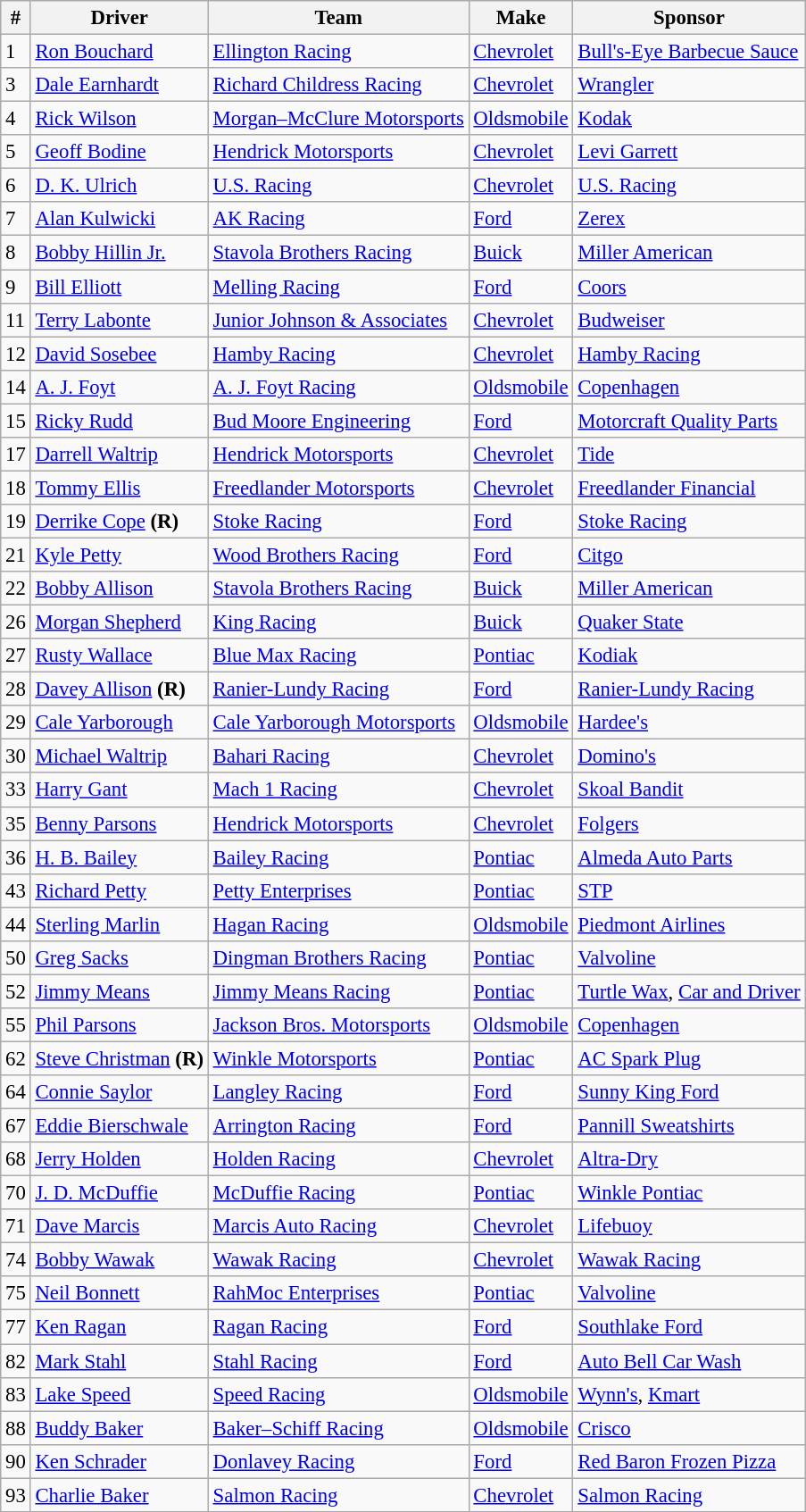<table class="wikitable" style="font-size:95%">
<tr>
<th>#</th>
<th>Driver</th>
<th>Team</th>
<th>Make</th>
<th>Sponsor</th>
</tr>
<tr>
<td>1</td>
<td><a href='#'>Ron Bouchard</a></td>
<td><a href='#'>Ellington Racing</a></td>
<td><a href='#'>Chevrolet</a></td>
<td><a href='#'>Bull's-Eye Barbecue Sauce</a></td>
</tr>
<tr>
<td>3</td>
<td><a href='#'>Dale Earnhardt</a></td>
<td><a href='#'>Richard Childress Racing</a></td>
<td><a href='#'>Chevrolet</a></td>
<td><a href='#'>Wrangler</a></td>
</tr>
<tr>
<td>4</td>
<td><a href='#'>Rick Wilson</a></td>
<td><a href='#'>Morgan–McClure Motorsports</a></td>
<td><a href='#'>Oldsmobile</a></td>
<td><a href='#'>Kodak</a></td>
</tr>
<tr>
<td>5</td>
<td><a href='#'>Geoff Bodine</a></td>
<td><a href='#'>Hendrick Motorsports</a></td>
<td><a href='#'>Chevrolet</a></td>
<td><a href='#'>Levi Garrett</a></td>
</tr>
<tr>
<td>6</td>
<td><a href='#'>D. K. Ulrich</a></td>
<td><a href='#'>U.S. Racing</a></td>
<td><a href='#'>Chevrolet</a></td>
<td><a href='#'>U.S. Racing</a></td>
</tr>
<tr>
<td>7</td>
<td><a href='#'>Alan Kulwicki</a></td>
<td><a href='#'>AK Racing</a></td>
<td><a href='#'>Ford</a></td>
<td><a href='#'>Zerex</a></td>
</tr>
<tr>
<td>8</td>
<td><a href='#'>Bobby Hillin Jr.</a></td>
<td><a href='#'>Stavola Brothers Racing</a></td>
<td><a href='#'>Buick</a></td>
<td><a href='#'>Miller American</a></td>
</tr>
<tr>
<td>9</td>
<td><a href='#'>Bill Elliott</a></td>
<td><a href='#'>Melling Racing</a></td>
<td><a href='#'>Ford</a></td>
<td><a href='#'>Coors</a></td>
</tr>
<tr>
<td>11</td>
<td><a href='#'>Terry Labonte</a></td>
<td><a href='#'>Junior Johnson & Associates</a></td>
<td><a href='#'>Chevrolet</a></td>
<td><a href='#'>Budweiser</a></td>
</tr>
<tr>
<td>12</td>
<td><a href='#'>David Sosebee</a></td>
<td><a href='#'>Hamby Racing</a></td>
<td><a href='#'>Chevrolet</a></td>
<td><a href='#'>Hamby Racing</a></td>
</tr>
<tr>
<td>14</td>
<td><a href='#'>A. J. Foyt</a></td>
<td><a href='#'>A. J. Foyt Racing</a></td>
<td><a href='#'>Oldsmobile</a></td>
<td><a href='#'>Copenhagen</a></td>
</tr>
<tr>
<td>15</td>
<td><a href='#'>Ricky Rudd</a></td>
<td><a href='#'>Bud Moore Engineering</a></td>
<td><a href='#'>Ford</a></td>
<td><a href='#'>Motorcraft Quality Parts</a></td>
</tr>
<tr>
<td>17</td>
<td><a href='#'>Darrell Waltrip</a></td>
<td><a href='#'>Hendrick Motorsports</a></td>
<td><a href='#'>Chevrolet</a></td>
<td><a href='#'>Tide</a></td>
</tr>
<tr>
<td>18</td>
<td><a href='#'>Tommy Ellis</a></td>
<td><a href='#'>Freedlander Motorsports</a></td>
<td><a href='#'>Chevrolet</a></td>
<td><a href='#'>Freedlander Financial</a></td>
</tr>
<tr>
<td>19</td>
<td><a href='#'>Derrike Cope</a> <strong>(R)</strong></td>
<td><a href='#'>Stoke Racing</a></td>
<td><a href='#'>Ford</a></td>
<td><a href='#'>Stoke Racing</a></td>
</tr>
<tr>
<td>21</td>
<td><a href='#'>Kyle Petty</a></td>
<td><a href='#'>Wood Brothers Racing</a></td>
<td><a href='#'>Ford</a></td>
<td><a href='#'>Citgo</a></td>
</tr>
<tr>
<td>22</td>
<td><a href='#'>Bobby Allison</a></td>
<td><a href='#'>Stavola Brothers Racing</a></td>
<td><a href='#'>Buick</a></td>
<td><a href='#'>Miller American</a></td>
</tr>
<tr>
<td>26</td>
<td><a href='#'>Morgan Shepherd</a></td>
<td><a href='#'>King Racing</a></td>
<td><a href='#'>Buick</a></td>
<td><a href='#'>Quaker State</a></td>
</tr>
<tr>
<td>27</td>
<td><a href='#'>Rusty Wallace</a></td>
<td><a href='#'>Blue Max Racing</a></td>
<td><a href='#'>Pontiac</a></td>
<td><a href='#'>Kodiak</a></td>
</tr>
<tr>
<td>28</td>
<td><a href='#'>Davey Allison</a> <strong>(R)</strong></td>
<td><a href='#'>Ranier-Lundy Racing</a></td>
<td><a href='#'>Ford</a></td>
<td><a href='#'>Ranier-Lundy Racing</a></td>
</tr>
<tr>
<td>29</td>
<td><a href='#'>Cale Yarborough</a></td>
<td><a href='#'>Cale Yarborough Motorsports</a></td>
<td><a href='#'>Oldsmobile</a></td>
<td><a href='#'>Hardee's</a></td>
</tr>
<tr>
<td>30</td>
<td><a href='#'>Michael Waltrip</a></td>
<td><a href='#'>Bahari Racing</a></td>
<td><a href='#'>Chevrolet</a></td>
<td><a href='#'>Domino's</a></td>
</tr>
<tr>
<td>33</td>
<td><a href='#'>Harry Gant</a></td>
<td><a href='#'>Mach 1 Racing</a></td>
<td><a href='#'>Chevrolet</a></td>
<td><a href='#'>Skoal Bandit</a></td>
</tr>
<tr>
<td>35</td>
<td><a href='#'>Benny Parsons</a></td>
<td><a href='#'>Hendrick Motorsports</a></td>
<td><a href='#'>Chevrolet</a></td>
<td><a href='#'>Folgers</a></td>
</tr>
<tr>
<td>36</td>
<td><a href='#'>H. B. Bailey</a></td>
<td><a href='#'>Bailey Racing</a></td>
<td><a href='#'>Pontiac</a></td>
<td><a href='#'>Almeda Auto Parts</a></td>
</tr>
<tr>
<td>43</td>
<td><a href='#'>Richard Petty</a></td>
<td><a href='#'>Petty Enterprises</a></td>
<td><a href='#'>Pontiac</a></td>
<td><a href='#'>STP</a></td>
</tr>
<tr>
<td>44</td>
<td><a href='#'>Sterling Marlin</a></td>
<td><a href='#'>Hagan Racing</a></td>
<td><a href='#'>Oldsmobile</a></td>
<td><a href='#'>Piedmont Airlines</a></td>
</tr>
<tr>
<td>50</td>
<td><a href='#'>Greg Sacks</a></td>
<td><a href='#'>Dingman Brothers Racing</a></td>
<td><a href='#'>Pontiac</a></td>
<td><a href='#'>Valvoline</a></td>
</tr>
<tr>
<td>52</td>
<td><a href='#'>Jimmy Means</a></td>
<td><a href='#'>Jimmy Means Racing</a></td>
<td><a href='#'>Pontiac</a></td>
<td><a href='#'>Turtle Wax</a>, <a href='#'>Car and Driver</a></td>
</tr>
<tr>
<td>55</td>
<td><a href='#'>Phil Parsons</a></td>
<td><a href='#'>Jackson Bros. Motorsports</a></td>
<td><a href='#'>Oldsmobile</a></td>
<td><a href='#'>Copenhagen</a></td>
</tr>
<tr>
<td>62</td>
<td><a href='#'>Steve Christman</a> <strong>(R)</strong></td>
<td><a href='#'>Winkle Motorsports</a></td>
<td><a href='#'>Pontiac</a></td>
<td><a href='#'>AC Spark Plug</a></td>
</tr>
<tr>
<td>64</td>
<td><a href='#'>Connie Saylor</a></td>
<td><a href='#'>Langley Racing</a></td>
<td><a href='#'>Ford</a></td>
<td><a href='#'>Sunny King Ford</a></td>
</tr>
<tr>
<td>67</td>
<td><a href='#'>Eddie Bierschwale</a></td>
<td><a href='#'>Arrington Racing</a></td>
<td><a href='#'>Ford</a></td>
<td><a href='#'>Pannill Sweatshirts</a></td>
</tr>
<tr>
<td>68</td>
<td><a href='#'>Jerry Holden</a></td>
<td><a href='#'>Holden Racing</a></td>
<td><a href='#'>Chevrolet</a></td>
<td><a href='#'>Altra-Dry</a></td>
</tr>
<tr>
<td>70</td>
<td><a href='#'>J. D. McDuffie</a></td>
<td><a href='#'>McDuffie Racing</a></td>
<td><a href='#'>Pontiac</a></td>
<td><a href='#'>Winkle Pontiac</a></td>
</tr>
<tr>
<td>71</td>
<td><a href='#'>Dave Marcis</a></td>
<td><a href='#'>Marcis Auto Racing</a></td>
<td><a href='#'>Chevrolet</a></td>
<td><a href='#'>Lifebuoy</a></td>
</tr>
<tr>
<td>74</td>
<td><a href='#'>Bobby Wawak</a></td>
<td><a href='#'>Wawak Racing</a></td>
<td><a href='#'>Chevrolet</a></td>
<td><a href='#'>Wawak Racing</a></td>
</tr>
<tr>
<td>75</td>
<td><a href='#'>Neil Bonnett</a></td>
<td><a href='#'>RahMoc Enterprises</a></td>
<td><a href='#'>Pontiac</a></td>
<td><a href='#'>Valvoline</a></td>
</tr>
<tr>
<td>77</td>
<td><a href='#'>Ken Ragan</a></td>
<td><a href='#'>Ragan Racing</a></td>
<td><a href='#'>Ford</a></td>
<td><a href='#'>Southlake Ford</a></td>
</tr>
<tr>
<td>82</td>
<td><a href='#'>Mark Stahl</a></td>
<td><a href='#'>Stahl Racing</a></td>
<td><a href='#'>Ford</a></td>
<td><a href='#'>Auto Bell Car Wash</a></td>
</tr>
<tr>
<td>83</td>
<td><a href='#'>Lake Speed</a></td>
<td><a href='#'>Speed Racing</a></td>
<td><a href='#'>Oldsmobile</a></td>
<td><a href='#'>Wynn's</a>, <a href='#'>Kmart</a></td>
</tr>
<tr>
<td>88</td>
<td><a href='#'>Buddy Baker</a></td>
<td><a href='#'>Baker–Schiff Racing</a></td>
<td><a href='#'>Oldsmobile</a></td>
<td><a href='#'>Crisco</a></td>
</tr>
<tr>
<td>90</td>
<td><a href='#'>Ken Schrader</a></td>
<td><a href='#'>Donlavey Racing</a></td>
<td><a href='#'>Ford</a></td>
<td><a href='#'>Red Baron Frozen Pizza</a></td>
</tr>
<tr>
<td>93</td>
<td><a href='#'>Charlie Baker</a></td>
<td><a href='#'>Salmon Racing</a></td>
<td><a href='#'>Chevrolet</a></td>
<td><a href='#'>Salmon Racing</a></td>
</tr>
</table>
